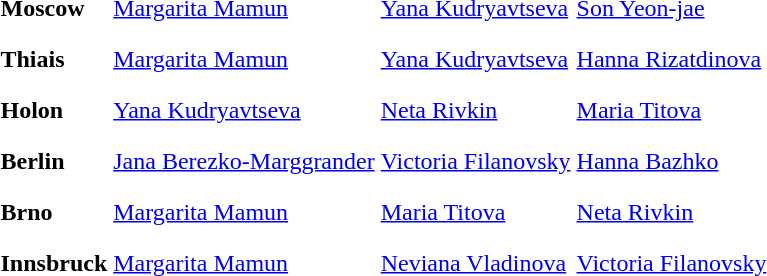<table>
<tr>
<th scope=row style="text-align:left">Moscow</th>
<td style="height:30px;"> <a href='#'>Margarita Mamun</a></td>
<td style="height:30px;"> <a href='#'>Yana Kudryavtseva</a></td>
<td style="height:30px;"> <a href='#'>Son Yeon-jae</a></td>
</tr>
<tr>
<th scope=row style="text-align:left">Thiais</th>
<td style="height:30px;"> <a href='#'>Margarita Mamun</a></td>
<td style="height:30px;"> <a href='#'>Yana Kudryavtseva</a></td>
<td style="height:30px;"> <a href='#'>Hanna Rizatdinova</a></td>
</tr>
<tr>
<th scope=row style="text-align:left">Holon</th>
<td style="height:30px;"> <a href='#'>Yana Kudryavtseva</a></td>
<td style="height:30px;"> <a href='#'>Neta Rivkin</a></td>
<td style="height:30px;"> <a href='#'>Maria Titova</a></td>
</tr>
<tr>
<th scope=row style="text-align:left">Berlin</th>
<td style="height:30px;"> <a href='#'>Jana Berezko-Marggrander</a></td>
<td style="height:30px;"> <a href='#'>Victoria Filanovsky</a></td>
<td style="height:30px;"> <a href='#'>Hanna Bazhko</a></td>
</tr>
<tr>
<th scope=row style="text-align:left">Brno</th>
<td style="height:30px;"> <a href='#'>Margarita Mamun</a></td>
<td style="height:30px;"> <a href='#'>Maria Titova</a></td>
<td style="height:30px;"> <a href='#'>Neta Rivkin</a></td>
</tr>
<tr>
<th scope=row style="text-align:left">Innsbruck</th>
<td style="height:30px;"> <a href='#'>Margarita Mamun</a></td>
<td style="height:30px;"> <a href='#'>Neviana Vladinova</a></td>
<td style="height:30px;"> <a href='#'>Victoria Filanovsky</a></td>
</tr>
<tr>
</tr>
</table>
